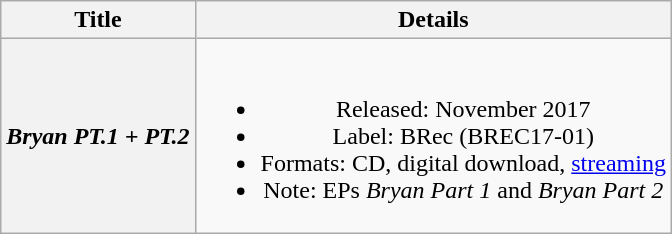<table class="wikitable plainrowheaders" style="text-align:center;">
<tr>
<th scope="col" rowspan="1">Title</th>
<th scope="col" rowspan="1">Details</th>
</tr>
<tr>
<th scope="row"><em>Bryan PT.1 + PT.2 </em></th>
<td><br><ul><li>Released: November 2017</li><li>Label: BRec (BREC17-01)</li><li>Formats: CD, digital download, <a href='#'>streaming</a></li><li>Note: EPs <em>Bryan Part 1</em> and <em>Bryan Part 2</em></li></ul></td>
</tr>
</table>
